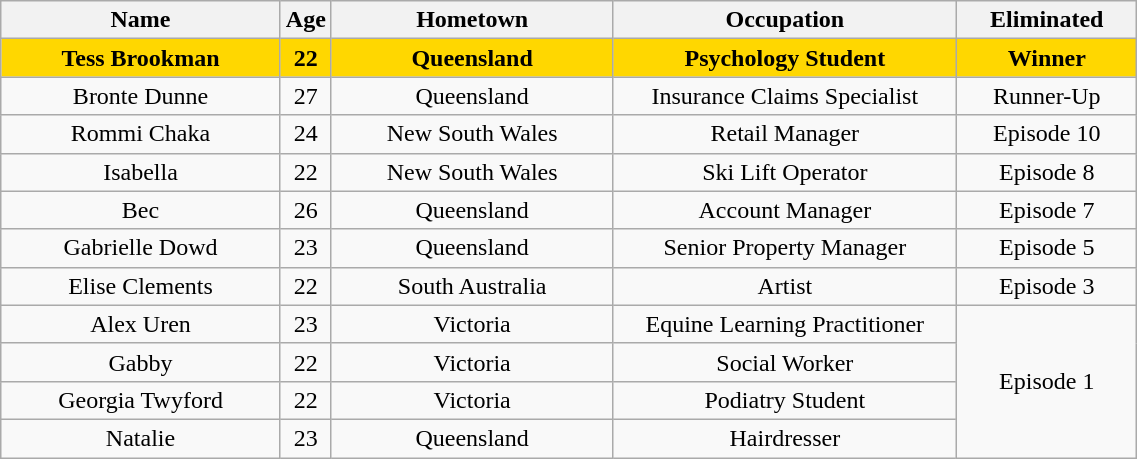<table class="wikitable plainrowheaders" style="text-align:center; width:60%; font-size:100%;">
<tr>
<th width=200>Name</th>
<th width=25>Age</th>
<th width=200>Hometown</th>
<th width=250>Occupation</th>
<th width=120>Eliminated</th>
</tr>
<tr bgcolor="gold">
<td><strong>Tess Brookman</strong></td>
<td><strong>22</strong></td>
<td><strong>Queensland</strong></td>
<td><strong>Psychology Student</strong></td>
<td><strong>Winner</strong></td>
</tr>
<tr>
<td>Bronte Dunne</td>
<td>27</td>
<td>Queensland</td>
<td>Insurance Claims Specialist</td>
<td>Runner-Up</td>
</tr>
<tr>
<td>Rommi Chaka</td>
<td>24</td>
<td>New South Wales</td>
<td>Retail Manager</td>
<td>Episode 10</td>
</tr>
<tr>
<td>Isabella</td>
<td>22</td>
<td>New South Wales</td>
<td>Ski Lift Operator</td>
<td>Episode 8</td>
</tr>
<tr>
<td>Bec</td>
<td>26</td>
<td>Queensland</td>
<td>Account Manager</td>
<td>Episode 7</td>
</tr>
<tr>
<td>Gabrielle Dowd</td>
<td>23</td>
<td>Queensland</td>
<td>Senior Property Manager</td>
<td>Episode 5</td>
</tr>
<tr>
<td>Elise Clements</td>
<td>22</td>
<td>South Australia</td>
<td>Artist</td>
<td>Episode 3</td>
</tr>
<tr>
<td>Alex Uren</td>
<td>23</td>
<td>Victoria</td>
<td>Equine Learning Practitioner</td>
<td rowspan="4">Episode 1</td>
</tr>
<tr>
<td>Gabby</td>
<td>22</td>
<td>Victoria</td>
<td>Social Worker</td>
</tr>
<tr>
<td>Georgia Twyford</td>
<td>22</td>
<td>Victoria</td>
<td>Podiatry Student</td>
</tr>
<tr>
<td>Natalie</td>
<td>23</td>
<td>Queensland</td>
<td>Hairdresser</td>
</tr>
</table>
